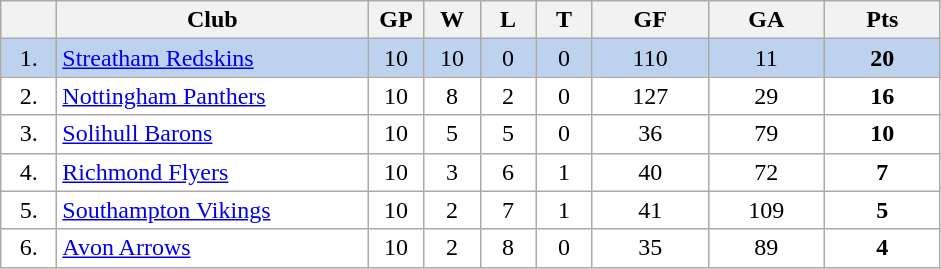<table class="wikitable">
<tr>
<th width="30"></th>
<th width="200">Club</th>
<th width="30">GP</th>
<th width="30">W</th>
<th width="30">L</th>
<th width="30">T</th>
<th width="70">GF</th>
<th width="70">GA</th>
<th width="70">Pts</th>
</tr>
<tr bgcolor="#BCD2EE" align="center">
<td>1.</td>
<td align="left"><a href='#'>Streatham Redskins</a></td>
<td>10</td>
<td>10</td>
<td>0</td>
<td>0</td>
<td>110</td>
<td>11</td>
<td><strong>20</strong></td>
</tr>
<tr bgcolor="#FFFFFF" align="center">
<td>2.</td>
<td align="left"><a href='#'>Nottingham Panthers</a></td>
<td>10</td>
<td>8</td>
<td>2</td>
<td>0</td>
<td>127</td>
<td>29</td>
<td><strong>16</strong></td>
</tr>
<tr bgcolor="#FFFFFF" align="center">
<td>3.</td>
<td align="left"><a href='#'>Solihull Barons</a></td>
<td>10</td>
<td>5</td>
<td>5</td>
<td>0</td>
<td>36</td>
<td>79</td>
<td><strong>10</strong></td>
</tr>
<tr bgcolor="#FFFFFF" align="center">
<td>4.</td>
<td align="left"><a href='#'>Richmond Flyers</a></td>
<td>10</td>
<td>3</td>
<td>6</td>
<td>1</td>
<td>40</td>
<td>72</td>
<td><strong>7</strong></td>
</tr>
<tr bgcolor="#FFFFFF" align="center">
<td>5.</td>
<td align="left"><a href='#'>Southampton Vikings</a></td>
<td>10</td>
<td>2</td>
<td>7</td>
<td>1</td>
<td>41</td>
<td>109</td>
<td><strong>5</strong></td>
</tr>
<tr bgcolor="#FFFFFF" align="center">
<td>6.</td>
<td align="left"><a href='#'>Avon Arrows</a></td>
<td>10</td>
<td>2</td>
<td>8</td>
<td>0</td>
<td>35</td>
<td>89</td>
<td><strong>4</strong></td>
</tr>
</table>
